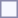<table style="border:1px solid #8888aa; background-color:#f7f8ff; padding:5px; font-size:95%; margin: 0px 12px 12px 0px;">
</table>
